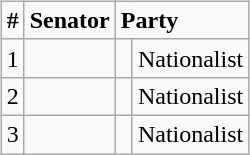<table style="width:100%;">
<tr style=vertical-align:top>
<td><br>




</td>
<td align=right><br><table class="wikitable">
<tr>
<td><strong>#</strong></td>
<td><strong>Senator</strong></td>
<td colspan="2"><strong>Party</strong></td>
</tr>
<tr>
<td>1</td>
<td></td>
<td> </td>
<td>Nationalist</td>
</tr>
<tr>
<td>2</td>
<td></td>
<td> </td>
<td>Nationalist</td>
</tr>
<tr>
<td>3</td>
<td></td>
<td> </td>
<td>Nationalist</td>
</tr>
</table>
</td>
</tr>
</table>
